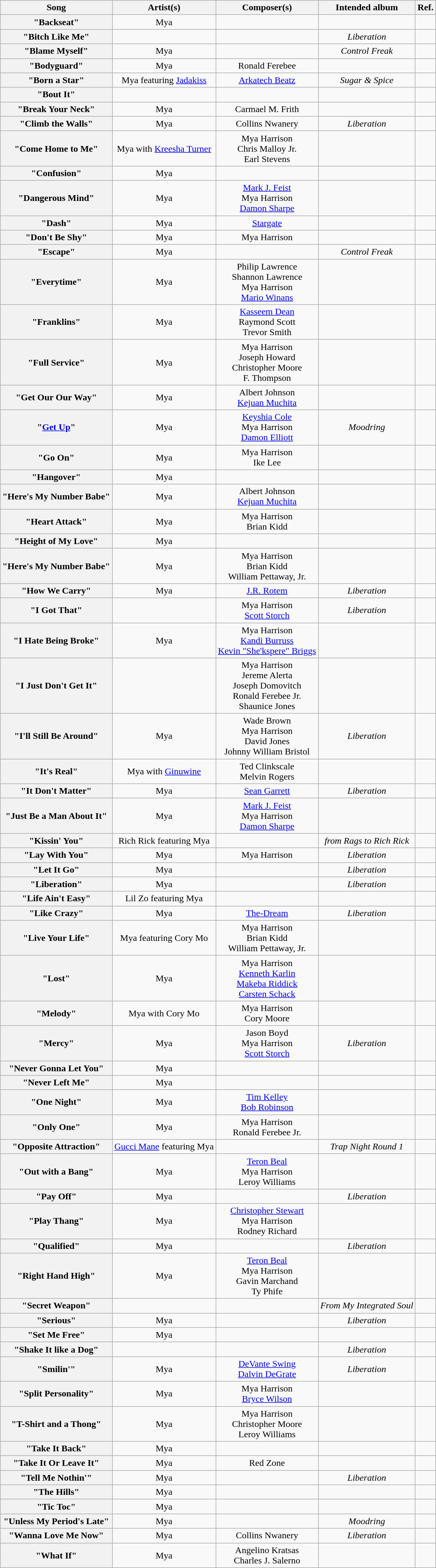<table class="wikitable sortable plainrowheaders" style="text-align:center;">
<tr>
<th scope="col">Song</th>
<th scope="col">Artist(s)</th>
<th scope="col" class="unsortable">Composer(s)</th>
<th scope="col">Intended album</th>
<th scope="col" class="unsortable">Ref.</th>
</tr>
<tr>
<th scope=row>"Backseat"</th>
<td>Mya</td>
<td></td>
<td></td>
<td></td>
</tr>
<tr>
<th scope=row>"Bitch Like Me"</th>
<td></td>
<td></td>
<td><em>Liberation</em></td>
<td></td>
</tr>
<tr>
<th scope=row>"Blame Myself"</th>
<td>Mya</td>
<td></td>
<td><em>Control Freak</em></td>
<td></td>
</tr>
<tr>
<th scope=row>"Bodyguard"</th>
<td>Mya</td>
<td>Ronald Ferebee</td>
<td></td>
<td></td>
</tr>
<tr>
<th scope=row>"Born a Star"</th>
<td>Mya featuring <a href='#'>Jadakiss</a></td>
<td><a href='#'>Arkatech Beatz</a></td>
<td><em>Sugar & Spice</em></td>
<td></td>
</tr>
<tr>
<th scope=row>"Bout It"</th>
<td></td>
<td></td>
<td></td>
<td></td>
</tr>
<tr>
<th scope=row>"Break Your Neck"</th>
<td>Mya</td>
<td>Carmael M. Frith</td>
<td></td>
<td></td>
</tr>
<tr>
<th scope=row>"Climb the Walls"</th>
<td>Mya</td>
<td>Collins Nwanery</td>
<td><em>Liberation</em></td>
<td></td>
</tr>
<tr>
<th scope=row>"Come Home to Me"</th>
<td>Mya with <a href='#'>Kreesha Turner</a></td>
<td>Mya Harrison <br> Chris Malloy Jr. <br> Earl Stevens</td>
<td></td>
<td></td>
</tr>
<tr>
<th scope=row>"Confusion"</th>
<td>Mya</td>
<td></td>
<td></td>
<td></td>
</tr>
<tr>
<th scope=row>"Dangerous Mind"</th>
<td>Mya</td>
<td><a href='#'>Mark J. Feist</a> <br> Mya Harrison <br> <a href='#'>Damon Sharpe</a></td>
<td></td>
<td></td>
</tr>
<tr>
<th scope=row>"Dash"</th>
<td>Mya</td>
<td><a href='#'>Stargate</a></td>
<td></td>
<td></td>
</tr>
<tr>
<th scope=row>"Don't Be Shy"</th>
<td>Mya</td>
<td>Mya Harrison</td>
<td></td>
<td></td>
</tr>
<tr>
<th scope=row>"Escape"</th>
<td>Mya</td>
<td></td>
<td><em>Control Freak</em></td>
<td></td>
</tr>
<tr>
<th scope=row>"Everytime"</th>
<td>Mya</td>
<td>Philip Lawrence<br> Shannon Lawrence <br> Mya Harrison <br> <a href='#'>Mario Winans</a></td>
<td></td>
<td></td>
</tr>
<tr>
<th scope=row>"Franklins"</th>
<td>Mya</td>
<td><a href='#'>Kasseem Dean</a> <br> Raymond Scott <br> Trevor Smith</td>
<td></td>
<td></td>
</tr>
<tr>
<th scope=row>"Full Service"</th>
<td>Mya</td>
<td>Mya Harrison <br> Joseph Howard <br> Christopher Moore <br> F. Thompson</td>
<td></td>
<td></td>
</tr>
<tr>
<th scope=row>"Get Our Our Way"</th>
<td>Mya</td>
<td>Albert Johnson <br> <a href='#'>Kejuan Muchita</a></td>
<td></td>
<td></td>
</tr>
<tr>
<th scope=row>"<a href='#'>Get Up</a>"</th>
<td>Mya</td>
<td><a href='#'>Keyshia Cole</a><br> Mya Harrison <br> <a href='#'>Damon Elliott</a></td>
<td><em>Moodring</em></td>
<td></td>
</tr>
<tr>
<th scope=row>"Go On"</th>
<td>Mya</td>
<td>Mya Harrison<br> Ike Lee</td>
<td></td>
<td></td>
</tr>
<tr>
<th scope=row>"Hangover"</th>
<td>Mya</td>
<td></td>
<td></td>
<td></td>
</tr>
<tr>
<th scope=row>"Here's My Number Babe"</th>
<td>Mya</td>
<td>Albert Johnson <br> <a href='#'>Kejuan Muchita</a></td>
<td></td>
<td></td>
</tr>
<tr>
<th scope=row>"Heart Attack"</th>
<td>Mya</td>
<td>Mya Harrison <br> Brian Kidd</td>
<td></td>
<td></td>
</tr>
<tr>
<th scope=row>"Height of My Love"</th>
<td>Mya</td>
<td></td>
<td></td>
<td></td>
</tr>
<tr>
<th scope=row>"Here's My Number Babe"</th>
<td>Mya</td>
<td>Mya Harrison <br> Brian Kidd <br> William Pettaway, Jr.</td>
<td></td>
<td></td>
</tr>
<tr>
<th scope=row>"How We Carry"</th>
<td>Mya</td>
<td><a href='#'>J.R. Rotem</a></td>
<td><em>Liberation</em></td>
<td></td>
</tr>
<tr>
<th scope=row>"I Got That"</th>
<td></td>
<td>Mya Harrison<br> <a href='#'>Scott Storch</a></td>
<td><em>Liberation</em></td>
<td></td>
</tr>
<tr>
<th scope=row>"I Hate Being Broke"</th>
<td>Mya</td>
<td>Mya Harrison <br> <a href='#'>Kandi Burruss</a> <br> <a href='#'>Kevin "She'kspere" Briggs</a></td>
<td></td>
<td></td>
</tr>
<tr>
<th scope=row>"I Just Don't Get It"</th>
<td></td>
<td>Mya Harrison <br> Jereme Alerta <br> Joseph Domovitch <br> Ronald Ferebee Jr. <br> Shaunice Jones</td>
<td></td>
<td></td>
</tr>
<tr>
<th scope=row>"I'll Still Be Around"</th>
<td>Mya</td>
<td>Wade Brown <br> Mya Harrison <br> David Jones <br> Johnny William Bristol</td>
<td><em>Liberation</em></td>
<td></td>
</tr>
<tr>
<th scope=row>"It's Real"</th>
<td>Mya with <a href='#'>Ginuwine</a></td>
<td>Ted Clinkscale <br> Melvin Rogers</td>
<td></td>
<td></td>
</tr>
<tr>
<th scope=row>"It Don't Matter"</th>
<td>Mya</td>
<td><a href='#'>Sean Garrett</a></td>
<td><em>Liberation</em></td>
<td></td>
</tr>
<tr>
<th scope=row>"Just Be a Man About It"</th>
<td>Mya</td>
<td><a href='#'>Mark J. Feist</a> <br> Mya Harrison <br> <a href='#'>Damon Sharpe</a></td>
<td></td>
<td></td>
</tr>
<tr>
<th scope=row>"Kissin' You"</th>
<td>Rich Rick featuring Mya</td>
<td></td>
<td><em>from Rags to Rich Rick</em></td>
<td></td>
</tr>
<tr>
<th scope=row>"Lay With You"</th>
<td>Mya</td>
<td>Mya Harrison</td>
<td><em>Liberation</em></td>
<td></td>
</tr>
<tr>
<th scope=row>"Let It Go"</th>
<td>Mya</td>
<td></td>
<td><em>Liberation</em></td>
<td></td>
</tr>
<tr>
<th scope=row>"Liberation"</th>
<td>Mya</td>
<td></td>
<td><em>Liberation</em></td>
<td></td>
</tr>
<tr>
<th scope=row>"Life Ain't Easy"</th>
<td>Lil Zo featuring Mya</td>
<td></td>
<td></td>
<td></td>
</tr>
<tr>
<th scope=row>"Like Crazy"</th>
<td>Mya</td>
<td><a href='#'>The-Dream</a></td>
<td><em>Liberation</em></td>
<td></td>
</tr>
<tr>
<th scope=row>"Live Your Life"</th>
<td>Mya featuring Cory Mo</td>
<td>Mya Harrison <br> Brian Kidd <br> William Pettaway, Jr.</td>
<td></td>
<td></td>
</tr>
<tr>
<th scope=row>"Lost"</th>
<td>Mya</td>
<td>Mya Harrison <br> <a href='#'>Kenneth Karlin</a> <br> <a href='#'>Makeba Riddick</a> <br> <a href='#'>Carsten Schack</a></td>
<td></td>
<td></td>
</tr>
<tr>
<th scope=row>"Melody"</th>
<td>Mya with Cory Mo</td>
<td>Mya Harrison <br> Cory Moore</td>
<td></td>
<td></td>
</tr>
<tr>
<th scope=row>"Mercy"</th>
<td>Mya</td>
<td>Jason Boyd<br> Mya Harrison <br> <a href='#'>Scott Storch</a></td>
<td><em>Liberation</em></td>
<td></td>
</tr>
<tr>
<th scope=row>"Never Gonna Let You"</th>
<td>Mya</td>
<td></td>
<td></td>
<td></td>
</tr>
<tr>
<th scope=row>"Never Left Me"</th>
<td>Mya</td>
<td></td>
<td></td>
<td></td>
</tr>
<tr>
<th scope=row>"One Night"</th>
<td>Mya</td>
<td><a href='#'>Tim Kelley</a><br><a href='#'>Bob Robinson</a></td>
<td></td>
<td></td>
</tr>
<tr>
<th scope=row>"Only One"</th>
<td>Mya</td>
<td>Mya Harrison <br>  Ronald Ferebee Jr.</td>
<td></td>
<td></td>
</tr>
<tr>
<th scope=row>"Opposite Attraction"</th>
<td><a href='#'>Gucci Mane</a> featuring Mya</td>
<td></td>
<td><em>Trap Night Round 1</em></td>
<td></td>
</tr>
<tr>
<th scope=row>"Out with a Bang"</th>
<td>Mya</td>
<td><a href='#'>Teron Beal</a> <br> Mya Harrison <br> Leroy Williams</td>
<td></td>
<td></td>
</tr>
<tr>
<th scope=row>"Pay Off"</th>
<td>Mya</td>
<td></td>
<td><em>Liberation</em></td>
<td></td>
</tr>
<tr>
<th scope=row>"Play Thang"</th>
<td>Mya</td>
<td><a href='#'>Christopher Stewart</a> <br> Mya Harrison <br> Rodney Richard</td>
<td></td>
<td></td>
</tr>
<tr>
<th scope=row>"Qualified"</th>
<td>Mya</td>
<td></td>
<td><em>Liberation</em></td>
<td></td>
</tr>
<tr>
<th scope=row>"Right Hand High"</th>
<td>Mya</td>
<td><a href='#'>Teron Beal</a> <br> Mya Harrison <br> Gavin Marchand <br> Ty Phife</td>
<td></td>
<td></td>
</tr>
<tr>
<th scope=row>"Secret Weapon"</th>
<td></td>
<td></td>
<td><em>From My Integrated Soul</em></td>
<td></td>
</tr>
<tr>
<th scope=row>"Serious"</th>
<td>Mya</td>
<td></td>
<td><em>Liberation</em></td>
<td></td>
</tr>
<tr>
<th scope=row>"Set Me Free"</th>
<td>Mya</td>
<td></td>
<td></td>
<td></td>
</tr>
<tr>
<th scope=row>"Shake It like a Dog"</th>
<td></td>
<td></td>
<td><em>Liberation</em></td>
<td></td>
</tr>
<tr>
<th scope=row>"Smilin'"</th>
<td>Mya</td>
<td><a href='#'>DeVante Swing</a> <br> <a href='#'>Dalvin DeGrate</a></td>
<td><em>Liberation</em></td>
<td></td>
</tr>
<tr>
<th scope=row>"Split Personality"</th>
<td>Mya</td>
<td>Mya Harrison <br> <a href='#'>Bryce Wilson</a></td>
<td></td>
<td></td>
</tr>
<tr>
<th scope=row>"T-Shirt and a Thong"</th>
<td>Mya</td>
<td>Mya Harrison <br> Christopher Moore <br> Leroy Williams</td>
<td></td>
<td></td>
</tr>
<tr>
<th scope=row>"Take It Back"</th>
<td>Mya</td>
<td></td>
<td></td>
<td></td>
</tr>
<tr>
<th scope=row>"Take It Or Leave It"</th>
<td>Mya</td>
<td>Red Zone</td>
<td></td>
<td></td>
</tr>
<tr>
<th scope=row>"Tell Me Nothin'"</th>
<td>Mya</td>
<td></td>
<td><em>Liberation</em></td>
<td></td>
</tr>
<tr>
<th scope=row>"The Hills"</th>
<td>Mya</td>
<td></td>
<td></td>
<td></td>
</tr>
<tr>
<th scope=row>"Tic Toc"</th>
<td>Mya</td>
<td></td>
<td></td>
<td></td>
</tr>
<tr>
<th scope=row>"Unless My Period's Late"</th>
<td>Mya</td>
<td></td>
<td><em>Moodring</em></td>
<td></td>
</tr>
<tr>
<th scope=row>"Wanna Love Me Now"</th>
<td>Mya</td>
<td>Collins Nwanery</td>
<td><em>Liberation</em></td>
<td></td>
</tr>
<tr>
<th scope=row>"What If"</th>
<td>Mya</td>
<td>Angelino Kratsas <br> Charles J. Salerno</td>
<td></td>
<td></td>
</tr>
</table>
